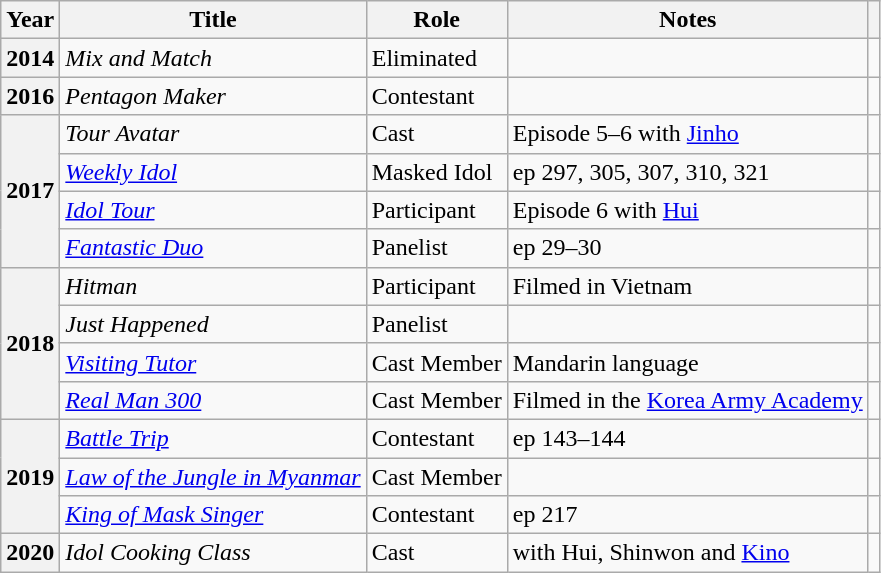<table class="wikitable sortable plainrowheaders">
<tr>
<th scope="col">Year</th>
<th scope="col">Title</th>
<th scope="col">Role</th>
<th scope="col">Notes</th>
<th scope="col" class="unsortable"></th>
</tr>
<tr>
<th scope="row">2014</th>
<td><em>Mix and Match</em></td>
<td>Eliminated</td>
<td></td>
<td></td>
</tr>
<tr>
<th scope="row">2016</th>
<td><em>Pentagon Maker</em></td>
<td>Contestant</td>
<td></td>
<td></td>
</tr>
<tr>
<th scope="row" rowspan="4">2017</th>
<td><em>Tour Avatar</em></td>
<td>Cast</td>
<td>Episode 5–6 with <a href='#'>Jinho</a></td>
<td></td>
</tr>
<tr>
<td><em><a href='#'>Weekly Idol</a></em></td>
<td>Masked Idol</td>
<td>ep 297, 305, 307, 310, 321</td>
<td></td>
</tr>
<tr>
<td><em><a href='#'>Idol Tour</a></em></td>
<td>Participant</td>
<td>Episode 6 with <a href='#'>Hui</a></td>
<td></td>
</tr>
<tr>
<td><em><a href='#'>Fantastic Duo</a></em></td>
<td>Panelist</td>
<td>ep 29–30</td>
<td></td>
</tr>
<tr>
<th scope="row" rowspan="4">2018</th>
<td><em>Hitman</em></td>
<td>Participant</td>
<td>Filmed in Vietnam</td>
<td></td>
</tr>
<tr>
<td><em>Just Happened</em></td>
<td>Panelist</td>
<td></td>
<td></td>
</tr>
<tr>
<td><em><a href='#'>Visiting Tutor</a></em></td>
<td>Cast Member</td>
<td>Mandarin language</td>
<td></td>
</tr>
<tr>
<td><em><a href='#'>Real Man 300</a></em></td>
<td>Cast Member</td>
<td>Filmed in the <a href='#'>Korea Army Academy</a></td>
<td></td>
</tr>
<tr>
<th scope="row" rowspan="3">2019</th>
<td><em><a href='#'>Battle Trip</a></em></td>
<td>Contestant</td>
<td>ep 143–144</td>
<td></td>
</tr>
<tr>
<td><em><a href='#'>Law of the Jungle in Myanmar</a></em></td>
<td>Cast Member</td>
<td></td>
<td></td>
</tr>
<tr>
<td><em><a href='#'>King of Mask Singer</a></em></td>
<td>Contestant</td>
<td>ep 217</td>
<td></td>
</tr>
<tr>
<th scope="row">2020</th>
<td><em>Idol Cooking Class</em></td>
<td>Cast</td>
<td>with Hui, Shinwon and <a href='#'>Kino</a></td>
<td></td>
</tr>
</table>
